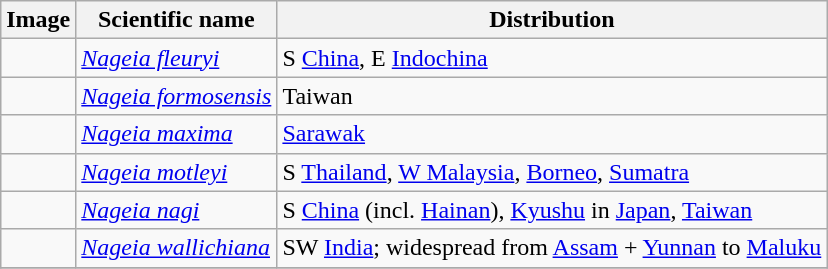<table class="wikitable">
<tr>
<th>Image</th>
<th>Scientific name</th>
<th>Distribution</th>
</tr>
<tr>
<td></td>
<td><em><a href='#'>Nageia fleuryi</a></em></td>
<td>S <a href='#'>China</a>, E <a href='#'>Indochina</a></td>
</tr>
<tr>
<td></td>
<td><em><a href='#'>Nageia formosensis</a></em></td>
<td>Taiwan</td>
</tr>
<tr>
<td></td>
<td><em><a href='#'>Nageia maxima</a></em></td>
<td><a href='#'>Sarawak</a></td>
</tr>
<tr>
<td></td>
<td><em><a href='#'>Nageia motleyi</a></em></td>
<td>S <a href='#'>Thailand</a>, <a href='#'>W Malaysia</a>, <a href='#'>Borneo</a>, <a href='#'>Sumatra</a></td>
</tr>
<tr>
<td></td>
<td><em><a href='#'>Nageia nagi</a></em></td>
<td>S <a href='#'>China</a> (incl. <a href='#'>Hainan</a>), <a href='#'>Kyushu</a> in <a href='#'>Japan</a>, <a href='#'>Taiwan</a></td>
</tr>
<tr>
<td></td>
<td><em><a href='#'>Nageia wallichiana</a></em></td>
<td>SW <a href='#'>India</a>; widespread from <a href='#'>Assam</a> + <a href='#'>Yunnan</a> to <a href='#'>Maluku</a></td>
</tr>
<tr>
</tr>
</table>
